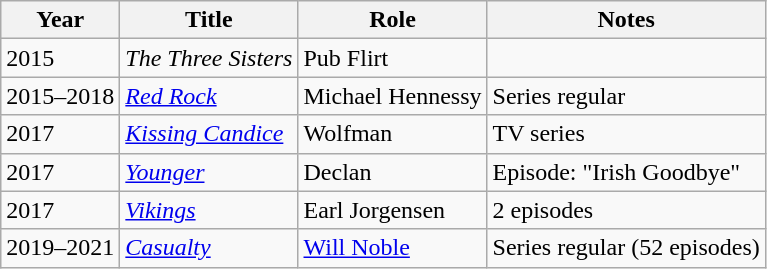<table class="wikitable sortable">
<tr>
<th>Year</th>
<th>Title</th>
<th>Role</th>
<th class="unsortable">Notes</th>
</tr>
<tr>
<td>2015</td>
<td><em>The Three Sisters</em></td>
<td>Pub Flirt</td>
<td></td>
</tr>
<tr>
<td>2015–2018</td>
<td><em><a href='#'>Red Rock</a></em></td>
<td>Michael Hennessy</td>
<td>Series regular</td>
</tr>
<tr>
<td>2017</td>
<td><em><a href='#'>Kissing Candice</a></em></td>
<td>Wolfman</td>
<td>TV series</td>
</tr>
<tr>
<td>2017</td>
<td><em><a href='#'>Younger</a></em></td>
<td>Declan</td>
<td>Episode: "Irish Goodbye"</td>
</tr>
<tr>
<td>2017</td>
<td><em><a href='#'>Vikings</a></em></td>
<td>Earl Jorgensen</td>
<td>2 episodes</td>
</tr>
<tr>
<td>2019–2021</td>
<td><em><a href='#'>Casualty</a></em></td>
<td><a href='#'>Will Noble</a></td>
<td>Series regular (52 episodes)</td>
</tr>
</table>
